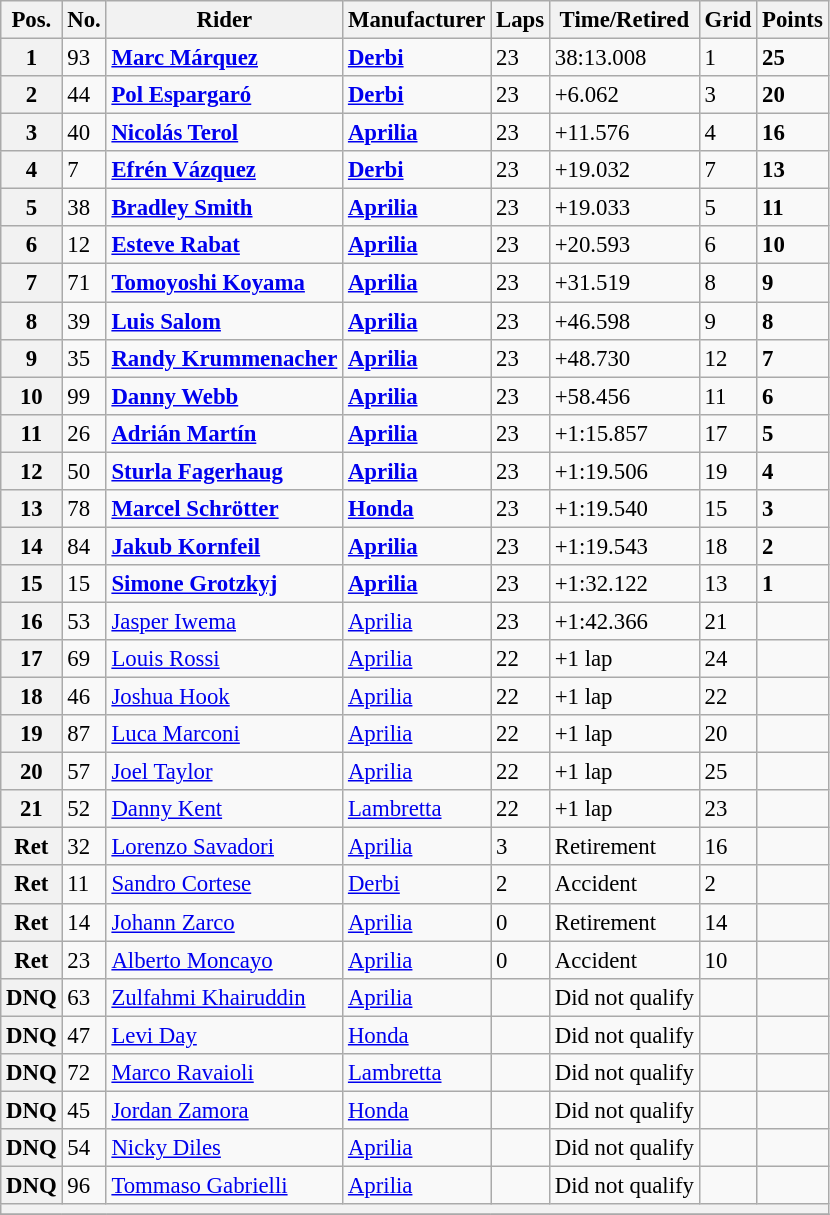<table class="wikitable" style="font-size: 95%;">
<tr>
<th>Pos.</th>
<th>No.</th>
<th>Rider</th>
<th>Manufacturer</th>
<th>Laps</th>
<th>Time/Retired</th>
<th>Grid</th>
<th>Points</th>
</tr>
<tr>
<th>1</th>
<td>93</td>
<td> <strong><a href='#'>Marc Márquez</a></strong></td>
<td><strong><a href='#'>Derbi</a></strong></td>
<td>23</td>
<td>38:13.008</td>
<td>1</td>
<td><strong>25</strong></td>
</tr>
<tr>
<th>2</th>
<td>44</td>
<td> <strong><a href='#'>Pol Espargaró</a></strong></td>
<td><strong><a href='#'>Derbi</a></strong></td>
<td>23</td>
<td>+6.062</td>
<td>3</td>
<td><strong>20</strong></td>
</tr>
<tr>
<th>3</th>
<td>40</td>
<td> <strong><a href='#'>Nicolás Terol</a></strong></td>
<td><strong><a href='#'>Aprilia</a></strong></td>
<td>23</td>
<td>+11.576</td>
<td>4</td>
<td><strong>16</strong></td>
</tr>
<tr>
<th>4</th>
<td>7</td>
<td> <strong><a href='#'>Efrén Vázquez</a></strong></td>
<td><strong><a href='#'>Derbi</a></strong></td>
<td>23</td>
<td>+19.032</td>
<td>7</td>
<td><strong>13</strong></td>
</tr>
<tr>
<th>5</th>
<td>38</td>
<td> <strong><a href='#'>Bradley Smith</a></strong></td>
<td><strong><a href='#'>Aprilia</a></strong></td>
<td>23</td>
<td>+19.033</td>
<td>5</td>
<td><strong>11</strong></td>
</tr>
<tr>
<th>6</th>
<td>12</td>
<td> <strong><a href='#'>Esteve Rabat</a></strong></td>
<td><strong><a href='#'>Aprilia</a></strong></td>
<td>23</td>
<td>+20.593</td>
<td>6</td>
<td><strong>10</strong></td>
</tr>
<tr>
<th>7</th>
<td>71</td>
<td> <strong><a href='#'>Tomoyoshi Koyama</a></strong></td>
<td><strong><a href='#'>Aprilia</a></strong></td>
<td>23</td>
<td>+31.519</td>
<td>8</td>
<td><strong>9</strong></td>
</tr>
<tr>
<th>8</th>
<td>39</td>
<td> <strong><a href='#'>Luis Salom</a></strong></td>
<td><strong><a href='#'>Aprilia</a></strong></td>
<td>23</td>
<td>+46.598</td>
<td>9</td>
<td><strong>8</strong></td>
</tr>
<tr>
<th>9</th>
<td>35</td>
<td> <strong><a href='#'>Randy Krummenacher</a></strong></td>
<td><strong><a href='#'>Aprilia</a></strong></td>
<td>23</td>
<td>+48.730</td>
<td>12</td>
<td><strong>7</strong></td>
</tr>
<tr>
<th>10</th>
<td>99</td>
<td> <strong><a href='#'>Danny Webb</a></strong></td>
<td><strong><a href='#'>Aprilia</a></strong></td>
<td>23</td>
<td>+58.456</td>
<td>11</td>
<td><strong>6</strong></td>
</tr>
<tr>
<th>11</th>
<td>26</td>
<td> <strong><a href='#'>Adrián Martín</a></strong></td>
<td><strong><a href='#'>Aprilia</a></strong></td>
<td>23</td>
<td>+1:15.857</td>
<td>17</td>
<td><strong>5</strong></td>
</tr>
<tr>
<th>12</th>
<td>50</td>
<td> <strong><a href='#'>Sturla Fagerhaug</a></strong></td>
<td><strong><a href='#'>Aprilia</a></strong></td>
<td>23</td>
<td>+1:19.506</td>
<td>19</td>
<td><strong>4</strong></td>
</tr>
<tr>
<th>13</th>
<td>78</td>
<td> <strong><a href='#'>Marcel Schrötter</a></strong></td>
<td><strong><a href='#'>Honda</a></strong></td>
<td>23</td>
<td>+1:19.540</td>
<td>15</td>
<td><strong>3</strong></td>
</tr>
<tr>
<th>14</th>
<td>84</td>
<td> <strong><a href='#'>Jakub Kornfeil</a></strong></td>
<td><strong><a href='#'>Aprilia</a></strong></td>
<td>23</td>
<td>+1:19.543</td>
<td>18</td>
<td><strong>2</strong></td>
</tr>
<tr>
<th>15</th>
<td>15</td>
<td> <strong><a href='#'>Simone Grotzkyj</a></strong></td>
<td><strong><a href='#'>Aprilia</a></strong></td>
<td>23</td>
<td>+1:32.122</td>
<td>13</td>
<td><strong>1</strong></td>
</tr>
<tr>
<th>16</th>
<td>53</td>
<td> <a href='#'>Jasper Iwema</a></td>
<td><a href='#'>Aprilia</a></td>
<td>23</td>
<td>+1:42.366</td>
<td>21</td>
<td></td>
</tr>
<tr>
<th>17</th>
<td>69</td>
<td> <a href='#'>Louis Rossi</a></td>
<td><a href='#'>Aprilia</a></td>
<td>22</td>
<td>+1 lap</td>
<td>24</td>
<td></td>
</tr>
<tr>
<th>18</th>
<td>46</td>
<td> <a href='#'>Joshua Hook</a></td>
<td><a href='#'>Aprilia</a></td>
<td>22</td>
<td>+1 lap</td>
<td>22</td>
<td></td>
</tr>
<tr>
<th>19</th>
<td>87</td>
<td> <a href='#'>Luca Marconi</a></td>
<td><a href='#'>Aprilia</a></td>
<td>22</td>
<td>+1 lap</td>
<td>20</td>
<td></td>
</tr>
<tr>
<th>20</th>
<td>57</td>
<td> <a href='#'>Joel Taylor</a></td>
<td><a href='#'>Aprilia</a></td>
<td>22</td>
<td>+1 lap</td>
<td>25</td>
<td></td>
</tr>
<tr>
<th>21</th>
<td>52</td>
<td> <a href='#'>Danny Kent</a></td>
<td><a href='#'>Lambretta</a></td>
<td>22</td>
<td>+1 lap</td>
<td>23</td>
<td></td>
</tr>
<tr>
<th>Ret</th>
<td>32</td>
<td> <a href='#'>Lorenzo Savadori</a></td>
<td><a href='#'>Aprilia</a></td>
<td>3</td>
<td>Retirement</td>
<td>16</td>
<td></td>
</tr>
<tr>
<th>Ret</th>
<td>11</td>
<td> <a href='#'>Sandro Cortese</a></td>
<td><a href='#'>Derbi</a></td>
<td>2</td>
<td>Accident</td>
<td>2</td>
<td></td>
</tr>
<tr>
<th>Ret</th>
<td>14</td>
<td> <a href='#'>Johann Zarco</a></td>
<td><a href='#'>Aprilia</a></td>
<td>0</td>
<td>Retirement</td>
<td>14</td>
<td></td>
</tr>
<tr>
<th>Ret</th>
<td>23</td>
<td> <a href='#'>Alberto Moncayo</a></td>
<td><a href='#'>Aprilia</a></td>
<td>0</td>
<td>Accident</td>
<td>10</td>
<td></td>
</tr>
<tr>
<th>DNQ</th>
<td>63</td>
<td> <a href='#'>Zulfahmi Khairuddin</a></td>
<td><a href='#'>Aprilia</a></td>
<td></td>
<td>Did not qualify</td>
<td></td>
<td></td>
</tr>
<tr>
<th>DNQ</th>
<td>47</td>
<td> <a href='#'>Levi Day</a></td>
<td><a href='#'>Honda</a></td>
<td></td>
<td>Did not qualify</td>
<td></td>
<td></td>
</tr>
<tr>
<th>DNQ</th>
<td>72</td>
<td> <a href='#'>Marco Ravaioli</a></td>
<td><a href='#'>Lambretta</a></td>
<td></td>
<td>Did not qualify</td>
<td></td>
<td></td>
</tr>
<tr>
<th>DNQ</th>
<td>45</td>
<td> <a href='#'>Jordan Zamora</a></td>
<td><a href='#'>Honda</a></td>
<td></td>
<td>Did not qualify</td>
<td></td>
<td></td>
</tr>
<tr>
<th>DNQ</th>
<td>54</td>
<td> <a href='#'>Nicky Diles</a></td>
<td><a href='#'>Aprilia</a></td>
<td></td>
<td>Did not qualify</td>
<td></td>
<td></td>
</tr>
<tr>
<th>DNQ</th>
<td>96</td>
<td> <a href='#'>Tommaso Gabrielli</a></td>
<td><a href='#'>Aprilia</a></td>
<td></td>
<td>Did not qualify</td>
<td></td>
<td></td>
</tr>
<tr>
<th colspan=8></th>
</tr>
<tr>
</tr>
</table>
